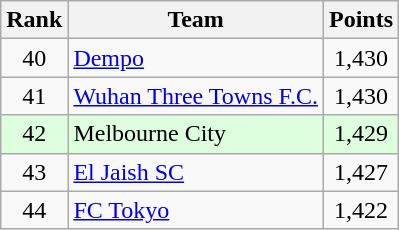<table class="wikitable" style="text-align: center;">
<tr>
<th>Rank</th>
<th>Team</th>
<th>Points</th>
</tr>
<tr>
<td>40</td>
<td align=left> <a href='#'>Dempo</a></td>
<td>1,430</td>
</tr>
<tr>
<td>41</td>
<td align=left> <a href='#'>Wuhan Three Towns F.C.</a></td>
<td>1,430</td>
</tr>
<tr bgcolor="#ddffdd">
<td>42</td>
<td align=left> Melbourne City</td>
<td>1,429</td>
</tr>
<tr>
<td>43</td>
<td align=left> <a href='#'>El Jaish SC</a></td>
<td>1,427</td>
</tr>
<tr>
<td>44</td>
<td align=left> <a href='#'>FC Tokyo</a></td>
<td>1,422</td>
</tr>
</table>
